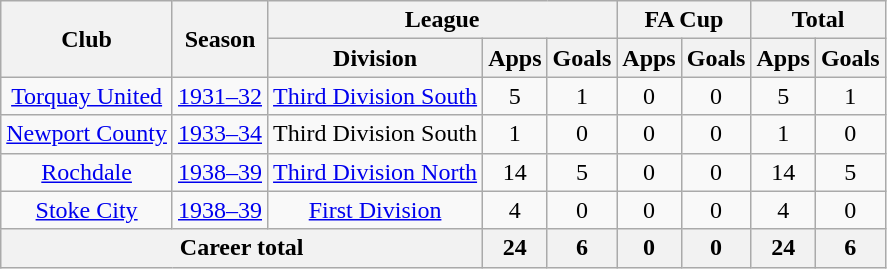<table class="wikitable" style="text-align: center;">
<tr>
<th rowspan="2">Club</th>
<th rowspan="2">Season</th>
<th colspan="3">League</th>
<th colspan="2">FA Cup</th>
<th colspan="2">Total</th>
</tr>
<tr>
<th>Division</th>
<th>Apps</th>
<th>Goals</th>
<th>Apps</th>
<th>Goals</th>
<th>Apps</th>
<th>Goals</th>
</tr>
<tr>
<td><a href='#'>Torquay United</a></td>
<td><a href='#'>1931–32</a></td>
<td><a href='#'>Third Division South</a></td>
<td>5</td>
<td>1</td>
<td>0</td>
<td>0</td>
<td>5</td>
<td>1</td>
</tr>
<tr>
<td><a href='#'>Newport County</a></td>
<td><a href='#'>1933–34</a></td>
<td>Third Division South</td>
<td>1</td>
<td>0</td>
<td>0</td>
<td>0</td>
<td>1</td>
<td>0</td>
</tr>
<tr>
<td><a href='#'>Rochdale</a></td>
<td><a href='#'>1938–39</a></td>
<td><a href='#'>Third Division North</a></td>
<td>14</td>
<td>5</td>
<td>0</td>
<td>0</td>
<td>14</td>
<td>5</td>
</tr>
<tr>
<td><a href='#'>Stoke City</a></td>
<td><a href='#'>1938–39</a></td>
<td><a href='#'>First Division</a></td>
<td>4</td>
<td>0</td>
<td>0</td>
<td>0</td>
<td>4</td>
<td>0</td>
</tr>
<tr>
<th colspan="3">Career total</th>
<th>24</th>
<th>6</th>
<th>0</th>
<th>0</th>
<th>24</th>
<th>6</th>
</tr>
</table>
